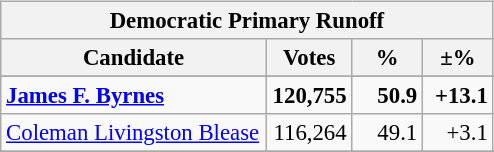<table class="wikitable" align="left" style="margin: 1em 1em 1em 0; font-size: 95%;">
<tr>
<th colspan="4">Democratic Primary Runoff</th>
</tr>
<tr>
<th colspan="1" style="width: 170px">Candidate</th>
<th style="width: 50px">Votes</th>
<th style="width: 40px">%</th>
<th style="width: 40px">±%</th>
</tr>
<tr>
</tr>
<tr>
<td><strong><a href='#'>James F. Byrnes</a></strong></td>
<td align="right"><strong>120,755</strong></td>
<td align="right"><strong>50.9</strong></td>
<td align="right"><strong>+13.1</strong></td>
</tr>
<tr>
<td><a href='#'>Coleman Livingston Blease</a></td>
<td align="right">116,264</td>
<td align="right">49.1</td>
<td align="right">+3.1</td>
</tr>
<tr>
</tr>
</table>
